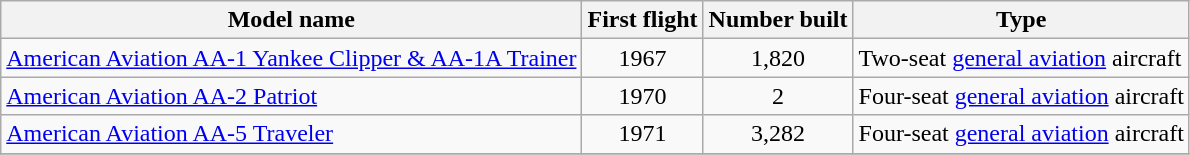<table class="wikitable">
<tr>
<th>Model name</th>
<th>First flight</th>
<th>Number built</th>
<th>Type</th>
</tr>
<tr>
<td align=left><a href='#'>American Aviation AA-1 Yankee Clipper & AA-1A Trainer</a></td>
<td align=center>1967</td>
<td align=center>1,820</td>
<td align=left>Two-seat <a href='#'>general aviation</a> aircraft</td>
</tr>
<tr>
<td align=left><a href='#'>American Aviation AA-2 Patriot</a></td>
<td align=center>1970</td>
<td align=center>2</td>
<td align=left>Four-seat <a href='#'>general aviation</a> aircraft</td>
</tr>
<tr>
<td align=left><a href='#'>American Aviation AA-5 Traveler</a></td>
<td align=center>1971</td>
<td align=center>3,282</td>
<td align=left>Four-seat <a href='#'>general aviation</a> aircraft</td>
</tr>
<tr>
</tr>
</table>
